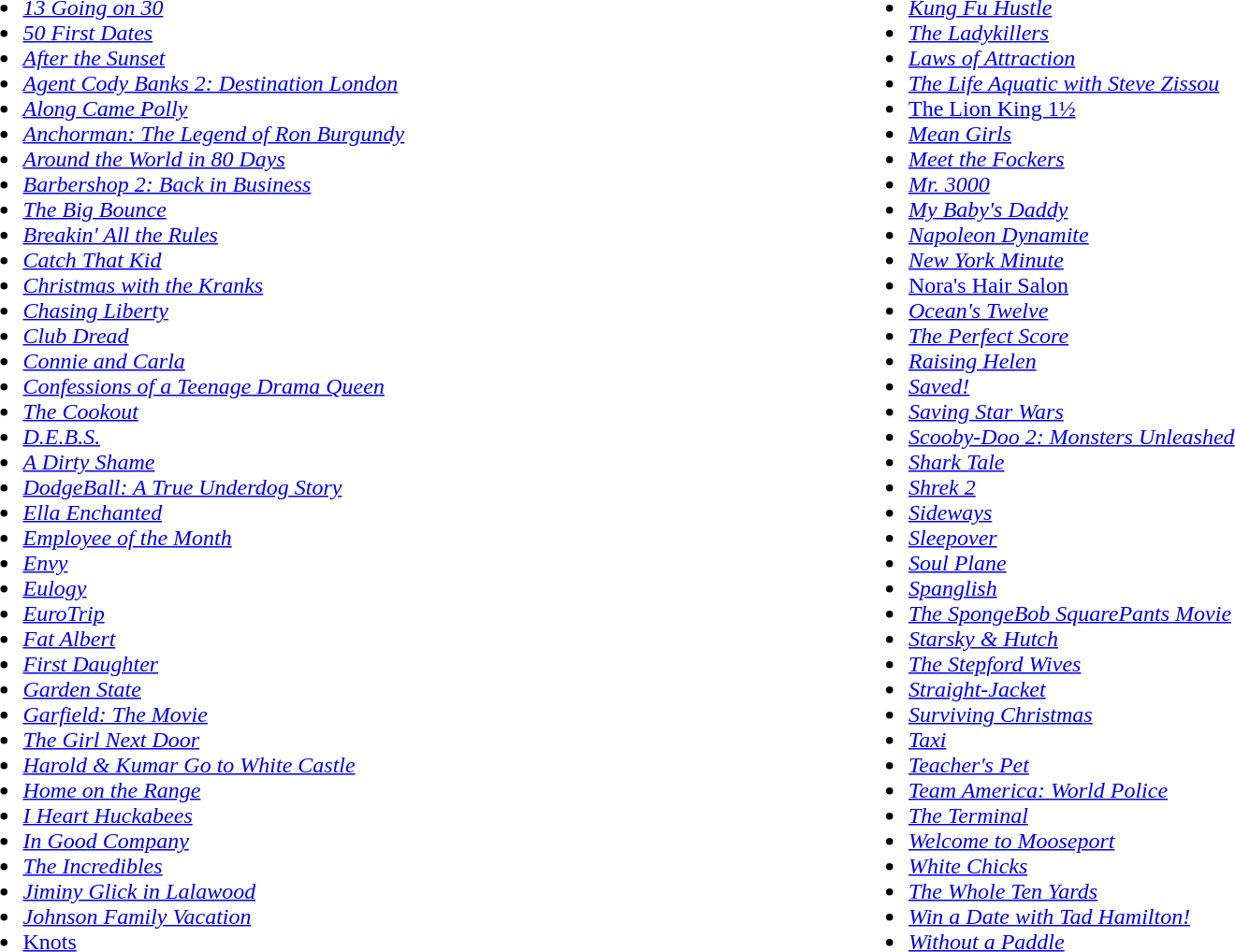<table style="width:100%;">
<tr valign ="top">
<td width=50%><br><ul><li><em><a href='#'>13 Going on 30</a></em></li><li><em><a href='#'>50 First Dates</a></em></li><li><em><a href='#'>After the Sunset</a></em></li><li><em><a href='#'>Agent Cody Banks 2: Destination London</a></em></li><li><em><a href='#'>Along Came Polly</a></em></li><li><em><a href='#'>Anchorman: The Legend of Ron Burgundy</a></em></li><li><em><a href='#'>Around the World in 80 Days</a></em></li><li><em><a href='#'>Barbershop 2: Back in Business</a></em></li><li><em><a href='#'>The Big Bounce</a></em></li><li><em><a href='#'>Breakin' All the Rules</a></em></li><li><em><a href='#'>Catch That Kid</a></em></li><li><em><a href='#'>Christmas with the Kranks</a></em></li><li><em><a href='#'>Chasing Liberty</a></em></li><li><em><a href='#'>Club Dread</a></em></li><li><em><a href='#'>Connie and Carla</a></em></li><li><em><a href='#'>Confessions of a Teenage Drama Queen</a></em></li><li><em><a href='#'>The Cookout</a></em></li><li><em><a href='#'>D.E.B.S.</a></em></li><li><em><a href='#'>A Dirty Shame</a></em></li><li><em><a href='#'>DodgeBall: A True Underdog Story</a></em></li><li><em><a href='#'>Ella Enchanted</a></em></li><li><em><a href='#'>Employee of the Month</a></em></li><li><em><a href='#'>Envy</a></em></li><li><em><a href='#'>Eulogy</a></em></li><li><em><a href='#'>EuroTrip</a></em></li><li><em><a href='#'>Fat Albert</a></em></li><li><em><a href='#'>First Daughter</a></em></li><li><em><a href='#'>Garden State</a></em></li><li><em><a href='#'>Garfield: The Movie</a></em></li><li><em><a href='#'>The Girl Next Door</a></em></li><li><em><a href='#'>Harold & Kumar Go to White Castle</a></em></li><li><em><a href='#'>Home on the Range</a></em></li><li><em><a href='#'>I Heart Huckabees</a></em></li><li><em><a href='#'>In Good Company</a></em></li><li><em><a href='#'>The Incredibles</a></em></li><li><em><a href='#'>Jiminy Glick in Lalawood</a></em></li><li><em><a href='#'>Johnson Family Vacation</a></em></li><li><a href='#'>Knots</a></li></ul></td>
<td width=50%><br><ul><li><em><a href='#'>Kung Fu Hustle</a></em></li><li><em><a href='#'>The Ladykillers</a></em></li><li><em><a href='#'>Laws of Attraction</a></em></li><li><em><a href='#'>The Life Aquatic with Steve Zissou</a></em></li><li><a href='#'>The Lion King 1½</a></li><li><em><a href='#'>Mean Girls</a></em></li><li><em><a href='#'>Meet the Fockers</a></em></li><li><em><a href='#'>Mr. 3000</a></em></li><li><em><a href='#'>My Baby's Daddy</a></em></li><li><em><a href='#'>Napoleon Dynamite</a></em></li><li><em><a href='#'>New York Minute</a></em></li><li><a href='#'>Nora's Hair Salon</a></li><li><em><a href='#'>Ocean's Twelve</a></em></li><li><em><a href='#'>The Perfect Score</a></em></li><li><em><a href='#'>Raising Helen</a></em></li><li><em><a href='#'>Saved!</a></em></li><li><em><a href='#'>Saving Star Wars</a></em></li><li><em><a href='#'>Scooby-Doo 2: Monsters Unleashed</a></em></li><li><em><a href='#'>Shark Tale</a></em></li><li><em><a href='#'>Shrek 2</a></em></li><li><em><a href='#'>Sideways</a></em></li><li><em><a href='#'>Sleepover</a></em></li><li><em><a href='#'>Soul Plane</a></em></li><li><em><a href='#'>Spanglish</a></em></li><li><em><a href='#'>The SpongeBob SquarePants Movie</a></em></li><li><em><a href='#'>Starsky & Hutch</a></em></li><li><em><a href='#'>The Stepford Wives</a></em></li><li><em><a href='#'>Straight-Jacket</a></em></li><li><em><a href='#'>Surviving Christmas</a></em></li><li><em><a href='#'>Taxi</a></em></li><li><em><a href='#'>Teacher's Pet</a></em></li><li><em><a href='#'>Team America: World Police</a></em></li><li><em><a href='#'>The Terminal</a></em></li><li><em><a href='#'>Welcome to Mooseport</a></em></li><li><em><a href='#'>White Chicks</a></em></li><li><em><a href='#'>The Whole Ten Yards</a></em></li><li><em><a href='#'>Win a Date with Tad Hamilton!</a></em></li><li><em><a href='#'>Without a Paddle</a></em></li></ul></td>
</tr>
</table>
